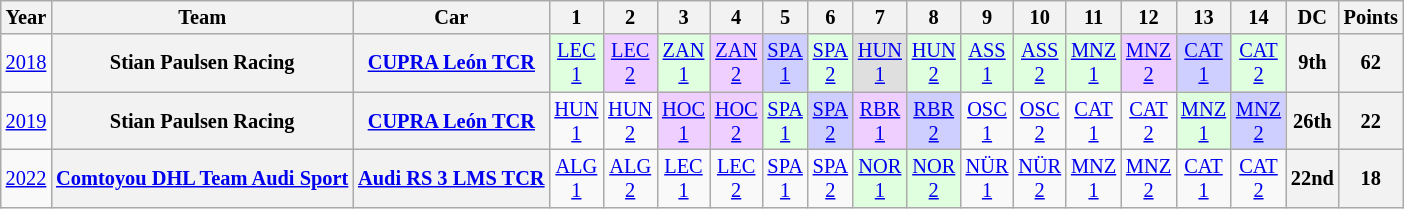<table class="wikitable" style="text-align:center; font-size:85%">
<tr>
<th>Year</th>
<th>Team</th>
<th>Car</th>
<th>1</th>
<th>2</th>
<th>3</th>
<th>4</th>
<th>5</th>
<th>6</th>
<th>7</th>
<th>8</th>
<th>9</th>
<th>10</th>
<th>11</th>
<th>12</th>
<th>13</th>
<th>14</th>
<th>DC</th>
<th>Points</th>
</tr>
<tr>
<td><a href='#'>2018</a></td>
<th>Stian Paulsen Racing</th>
<th><a href='#'>CUPRA León TCR</a></th>
<td style="background:#DFFFDF;"><a href='#'>LEC<br>1</a><br></td>
<td style="background:#EFCFFF;"><a href='#'>LEC<br>2</a><br></td>
<td style="background:#DFFFDF;"><a href='#'>ZAN<br>1</a><br></td>
<td style="background:#EFCFFF;"><a href='#'>ZAN<br>2</a><br></td>
<td style="background:#CFCFFF;"><a href='#'>SPA<br>1</a><br></td>
<td style="background:#DFFFDF;"><a href='#'>SPA<br>2</a><br></td>
<td style="background:#DFDFDF;"><a href='#'>HUN<br>1</a><br></td>
<td style="background:#DFFFDF;"><a href='#'>HUN<br>2</a><br></td>
<td style="background:#DFFFDF;"><a href='#'>ASS<br>1</a><br></td>
<td style="background:#DFFFDF;"><a href='#'>ASS<br>2</a><br></td>
<td style="background:#DFFFDF;"><a href='#'>MNZ<br>1</a><br></td>
<td style="background:#EFCFFF;"><a href='#'>MNZ<br>2</a><br></td>
<td style="background:#CFCFFF;"><a href='#'>CAT<br>1</a><br></td>
<td style="background:#DFFFDF;"><a href='#'>CAT<br>2</a><br></td>
<th>9th</th>
<th>62</th>
</tr>
<tr>
<td><a href='#'>2019</a></td>
<th>Stian Paulsen Racing</th>
<th><a href='#'>CUPRA León TCR</a></th>
<td><a href='#'>HUN<br>1</a></td>
<td><a href='#'>HUN<br>2</a></td>
<td style="background:#EFCFFF;"><a href='#'>HOC<br>1</a><br></td>
<td style="background:#EFCFFF;"><a href='#'>HOC<br>2</a><br></td>
<td style="background:#DFFFDF;"><a href='#'>SPA<br>1</a><br></td>
<td style="background:#CFCFFF;"><a href='#'>SPA<br>2</a><br></td>
<td style="background:#EFCFFF;"><a href='#'>RBR<br>1</a><br></td>
<td style="background:#CFCFFF;"><a href='#'>RBR<br>2</a><br></td>
<td><a href='#'>OSC<br>1</a></td>
<td><a href='#'>OSC<br>2</a></td>
<td><a href='#'>CAT<br>1</a></td>
<td><a href='#'>CAT<br>2</a></td>
<td style="background:#DFFFDF;"><a href='#'>MNZ<br>1</a><br></td>
<td style="background:#CFCFFF;"><a href='#'>MNZ<br>2</a><br></td>
<th>26th</th>
<th>22</th>
</tr>
<tr>
<td><a href='#'>2022</a></td>
<th><a href='#'>Comtoyou DHL Team Audi Sport</a></th>
<th><a href='#'>Audi RS 3 LMS TCR</a></th>
<td><a href='#'>ALG<br>1</a></td>
<td><a href='#'>ALG<br>2</a></td>
<td><a href='#'>LEC<br>1</a></td>
<td><a href='#'>LEC<br>2</a></td>
<td><a href='#'>SPA<br>1</a></td>
<td><a href='#'>SPA<br>2</a></td>
<td style="background:#DFFFDF;"><a href='#'>NOR<br>1</a><br></td>
<td style="background:#DFFFDF;"><a href='#'>NOR<br>2</a><br></td>
<td><a href='#'>NÜR<br>1</a></td>
<td><a href='#'>NÜR<br>2</a></td>
<td><a href='#'>MNZ<br>1</a></td>
<td><a href='#'>MNZ<br>2</a></td>
<td><a href='#'>CAT<br>1</a></td>
<td><a href='#'>CAT<br>2</a></td>
<th>22nd</th>
<th>18</th>
</tr>
</table>
